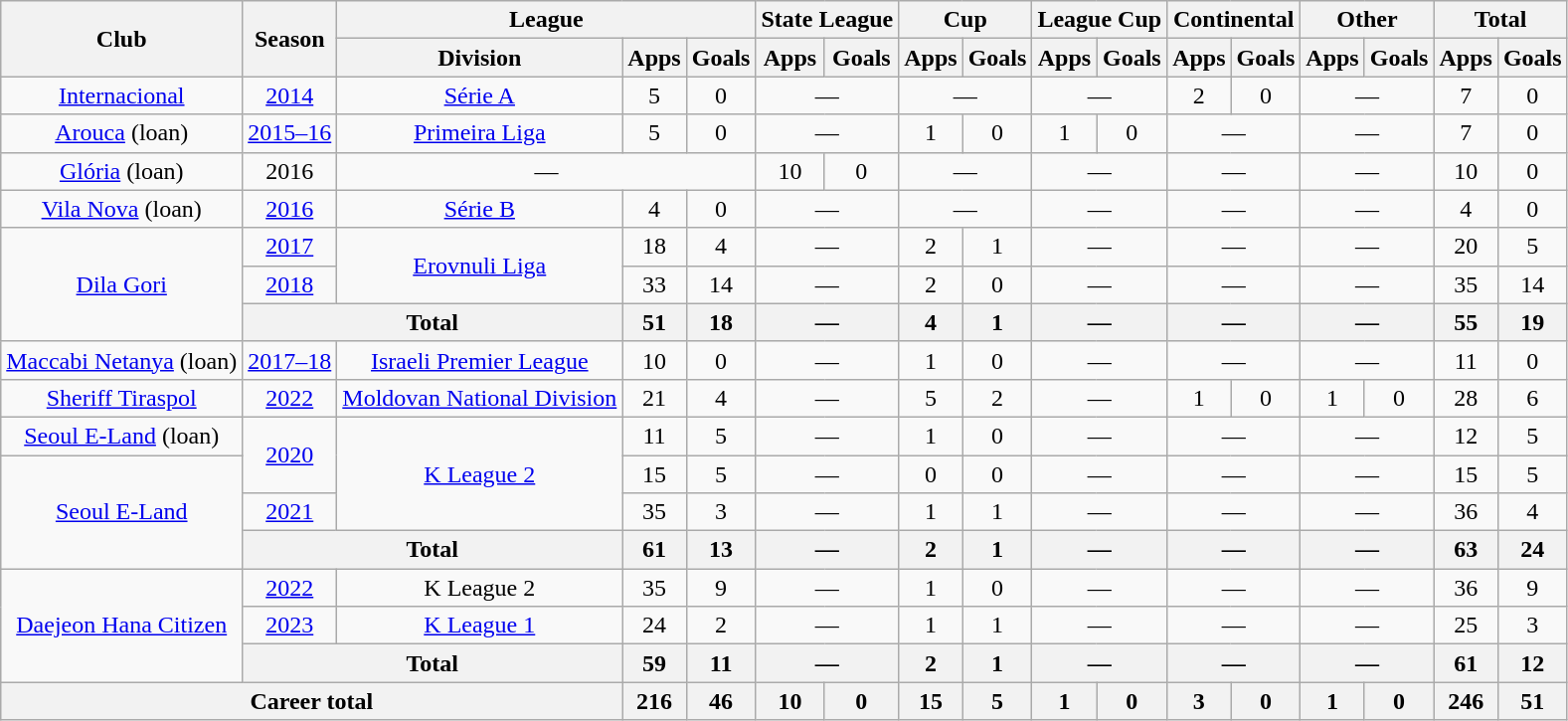<table class="wikitable" style="text-align: center">
<tr>
<th rowspan="2">Club</th>
<th rowspan="2">Season</th>
<th colspan="3">League</th>
<th colspan="2">State League</th>
<th colspan="2">Cup</th>
<th colspan="2">League Cup</th>
<th colspan="2">Continental</th>
<th colspan="2">Other</th>
<th colspan="2">Total</th>
</tr>
<tr>
<th>Division</th>
<th>Apps</th>
<th>Goals</th>
<th>Apps</th>
<th>Goals</th>
<th>Apps</th>
<th>Goals</th>
<th>Apps</th>
<th>Goals</th>
<th>Apps</th>
<th>Goals</th>
<th>Apps</th>
<th>Goals</th>
<th>Apps</th>
<th>Goals</th>
</tr>
<tr>
<td><a href='#'>Internacional</a></td>
<td><a href='#'>2014</a></td>
<td><a href='#'>Série A</a></td>
<td>5</td>
<td>0</td>
<td colspan="2">—</td>
<td colspan="2">—</td>
<td colspan="2">—</td>
<td>2</td>
<td>0</td>
<td colspan="2">—</td>
<td>7</td>
<td>0</td>
</tr>
<tr>
<td><a href='#'>Arouca</a> (loan)</td>
<td><a href='#'>2015–16</a></td>
<td><a href='#'>Primeira Liga</a></td>
<td>5</td>
<td>0</td>
<td colspan="2">—</td>
<td>1</td>
<td>0</td>
<td>1</td>
<td>0</td>
<td colspan="2">—</td>
<td colspan="2">—</td>
<td>7</td>
<td>0</td>
</tr>
<tr>
<td><a href='#'>Glória</a> (loan)</td>
<td>2016</td>
<td colspan="3">—</td>
<td>10</td>
<td>0</td>
<td colspan="2">—</td>
<td colspan="2">—</td>
<td colspan="2">—</td>
<td colspan="2">—</td>
<td>10</td>
<td>0</td>
</tr>
<tr>
<td><a href='#'>Vila Nova</a> (loan)</td>
<td><a href='#'>2016</a></td>
<td><a href='#'>Série B</a></td>
<td>4</td>
<td>0</td>
<td colspan="2">—</td>
<td colspan="2">—</td>
<td colspan="2">—</td>
<td colspan="2">—</td>
<td colspan="2">—</td>
<td>4</td>
<td>0</td>
</tr>
<tr>
<td rowspan="3"><a href='#'>Dila Gori</a></td>
<td><a href='#'>2017</a></td>
<td rowspan="2"><a href='#'>Erovnuli Liga</a></td>
<td>18</td>
<td>4</td>
<td colspan="2">—</td>
<td>2</td>
<td>1</td>
<td colspan="2">—</td>
<td colspan="2">—</td>
<td colspan="2">—</td>
<td>20</td>
<td>5</td>
</tr>
<tr>
<td><a href='#'>2018</a></td>
<td>33</td>
<td>14</td>
<td colspan="2">—</td>
<td>2</td>
<td>0</td>
<td colspan="2">—</td>
<td colspan="2">—</td>
<td colspan="2">—</td>
<td>35</td>
<td>14</td>
</tr>
<tr>
<th colspan="2">Total</th>
<th>51</th>
<th>18</th>
<th colspan="2">—</th>
<th>4</th>
<th>1</th>
<th colspan="2">—</th>
<th colspan="2">—</th>
<th colspan="2">—</th>
<th>55</th>
<th>19</th>
</tr>
<tr>
<td><a href='#'>Maccabi Netanya</a> (loan)</td>
<td><a href='#'>2017–18</a></td>
<td><a href='#'>Israeli Premier League</a></td>
<td>10</td>
<td>0</td>
<td colspan="2">—</td>
<td>1</td>
<td>0</td>
<td colspan="2">—</td>
<td colspan="2">—</td>
<td colspan="2">—</td>
<td>11</td>
<td>0</td>
</tr>
<tr>
<td><a href='#'>Sheriff Tiraspol</a></td>
<td><a href='#'>2022</a></td>
<td><a href='#'>Moldovan National Division</a></td>
<td>21</td>
<td>4</td>
<td colspan="2">—</td>
<td>5</td>
<td>2</td>
<td colspan="2">—</td>
<td>1</td>
<td>0</td>
<td>1</td>
<td>0</td>
<td>28</td>
<td>6</td>
</tr>
<tr>
<td><a href='#'>Seoul E-Land</a> (loan)</td>
<td rowspan="2"><a href='#'>2020</a></td>
<td rowspan="3"><a href='#'>K League 2</a></td>
<td>11</td>
<td>5</td>
<td colspan="2">—</td>
<td>1</td>
<td>0</td>
<td colspan="2">—</td>
<td colspan="2">—</td>
<td colspan="2">—</td>
<td>12</td>
<td>5</td>
</tr>
<tr>
<td rowspan="3"><a href='#'>Seoul E-Land</a></td>
<td>15</td>
<td>5</td>
<td colspan="2">—</td>
<td>0</td>
<td>0</td>
<td colspan="2">—</td>
<td colspan="2">—</td>
<td colspan="2">—</td>
<td>15</td>
<td>5</td>
</tr>
<tr>
<td><a href='#'>2021</a></td>
<td>35</td>
<td>3</td>
<td colspan="2">—</td>
<td>1</td>
<td>1</td>
<td colspan="2">—</td>
<td colspan="2">—</td>
<td colspan="2">—</td>
<td>36</td>
<td>4</td>
</tr>
<tr>
<th colspan="2">Total</th>
<th>61</th>
<th>13</th>
<th colspan="2">—</th>
<th>2</th>
<th>1</th>
<th colspan="2">—</th>
<th colspan="2">—</th>
<th colspan="2">—</th>
<th>63</th>
<th>24</th>
</tr>
<tr>
<td rowspan="3"><a href='#'>Daejeon Hana Citizen</a></td>
<td><a href='#'>2022</a></td>
<td>K League 2</td>
<td>35</td>
<td>9</td>
<td colspan="2">—</td>
<td>1</td>
<td>0</td>
<td colspan="2">—</td>
<td colspan="2">—</td>
<td colspan="2">—</td>
<td>36</td>
<td>9</td>
</tr>
<tr>
<td><a href='#'>2023</a></td>
<td><a href='#'>K League 1</a></td>
<td>24</td>
<td>2</td>
<td colspan="2">—</td>
<td>1</td>
<td>1</td>
<td colspan="2">—</td>
<td colspan="2">—</td>
<td colspan="2">—</td>
<td>25</td>
<td>3</td>
</tr>
<tr>
<th colspan="2">Total</th>
<th>59</th>
<th>11</th>
<th colspan="2">—</th>
<th>2</th>
<th>1</th>
<th colspan="2">—</th>
<th colspan="2">—</th>
<th colspan="2">—</th>
<th>61</th>
<th>12</th>
</tr>
<tr>
<th colspan="3"><strong>Career total</strong></th>
<th>216</th>
<th>46</th>
<th>10</th>
<th>0</th>
<th>15</th>
<th>5</th>
<th>1</th>
<th>0</th>
<th>3</th>
<th>0</th>
<th>1</th>
<th>0</th>
<th>246</th>
<th>51</th>
</tr>
</table>
